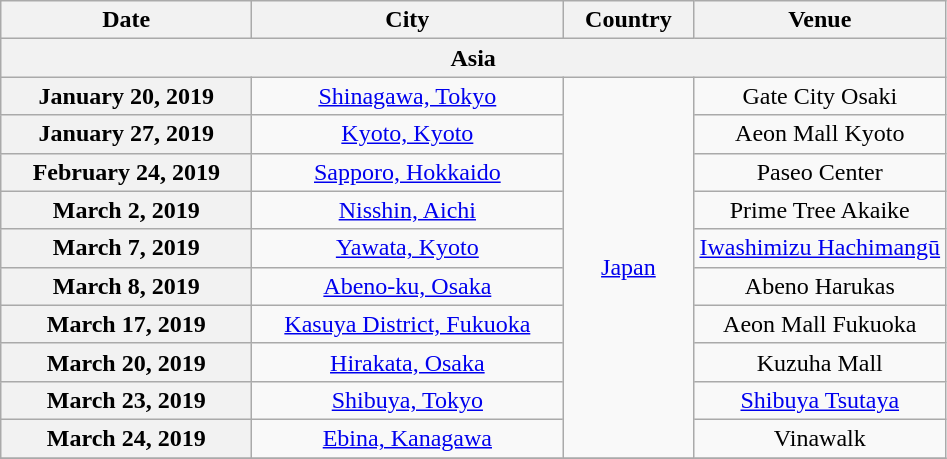<table class="wikitable plainrowheaders" style="text-align:center;">
<tr>
<th scope="col" style="width:10em;">Date</th>
<th scope="col" style="width:12.5em;">City</th>
<th scope="col" style="width:5em;">Country</th>
<th scope="col">Venue</th>
</tr>
<tr>
<th colspan="4">Asia</th>
</tr>
<tr>
<th scope="row" style="text-align:center;">January 20, 2019</th>
<td><a href='#'>Shinagawa, Tokyo</a></td>
<td rowspan="10"><a href='#'>Japan</a></td>
<td>Gate City Osaki</td>
</tr>
<tr>
<th scope="row" style="text-align:center;">January 27, 2019</th>
<td><a href='#'>Kyoto, Kyoto</a></td>
<td>Aeon Mall Kyoto</td>
</tr>
<tr>
<th scope="row" style="text-align:center;">February 24, 2019</th>
<td><a href='#'>Sapporo, Hokkaido</a></td>
<td>Paseo Center</td>
</tr>
<tr>
<th scope="row" style="text-align:center;">March 2, 2019</th>
<td><a href='#'>Nisshin, Aichi</a></td>
<td>Prime Tree Akaike</td>
</tr>
<tr>
<th scope="row" style="text-align:center;">March 7, 2019</th>
<td><a href='#'>Yawata, Kyoto</a></td>
<td><a href='#'>Iwashimizu Hachimangū</a></td>
</tr>
<tr>
<th scope="row" style="text-align:center;">March 8, 2019</th>
<td><a href='#'>Abeno-ku, Osaka</a></td>
<td>Abeno Harukas</td>
</tr>
<tr>
<th scope="row" style="text-align:center;">March 17, 2019</th>
<td><a href='#'>Kasuya District, Fukuoka</a></td>
<td>Aeon Mall Fukuoka</td>
</tr>
<tr>
<th scope="row" style="text-align:center;">March 20, 2019</th>
<td><a href='#'>Hirakata, Osaka</a></td>
<td>Kuzuha Mall</td>
</tr>
<tr>
<th scope="row" style="text-align:center;">March 23, 2019</th>
<td><a href='#'>Shibuya, Tokyo</a></td>
<td><a href='#'>Shibuya Tsutaya</a></td>
</tr>
<tr>
<th scope="row" style="text-align:center;">March 24, 2019</th>
<td><a href='#'>Ebina, Kanagawa</a></td>
<td>Vinawalk</td>
</tr>
<tr>
</tr>
</table>
